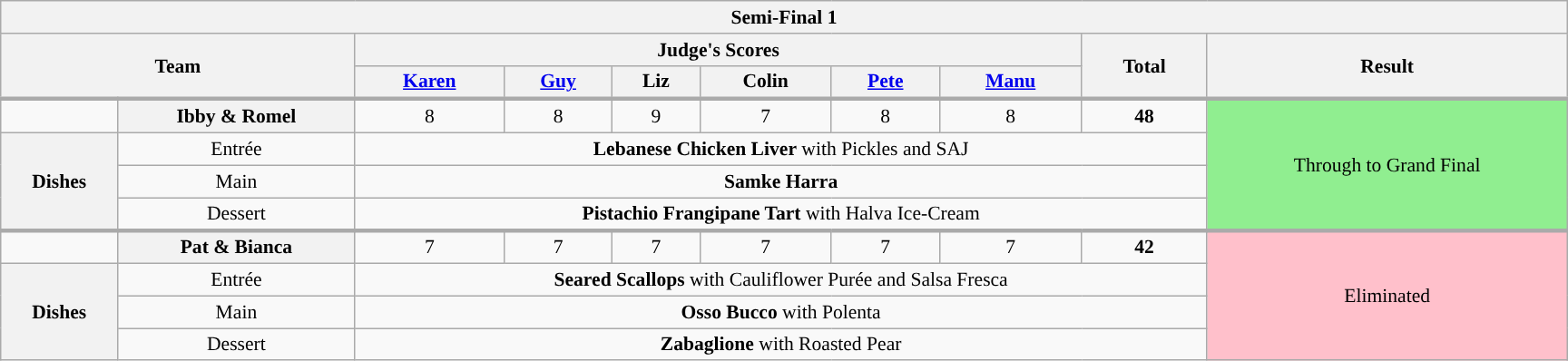<table class="wikitable plainrowheaders" style="margin:1em auto; text-align:center; font-size:90%; width:80em;">
<tr>
<th colspan="10" >Semi-Final 1</th>
</tr>
<tr>
<th rowspan="2" colspan="2">Team</th>
<th colspan="6">Judge's Scores</th>
<th rowspan="2">Total<br></th>
<th rowspan="2">Result</th>
</tr>
<tr>
<th><a href='#'>Karen</a></th>
<th><a href='#'>Guy</a></th>
<th>Liz</th>
<th>Colin</th>
<th><a href='#'>Pete</a></th>
<th><a href='#'>Manu</a></th>
</tr>
<tr style="border-top:3px solid #aaa;">
<td></td>
<th>Ibby & Romel</th>
<td>8</td>
<td>8</td>
<td>9</td>
<td>7</td>
<td>8</td>
<td>8</td>
<td><strong>48</strong></td>
<td rowspan="4" style="background:lightgreen">Through to Grand Final</td>
</tr>
<tr>
<th rowspan="3">Dishes</th>
<td>Entrée</td>
<td colspan="7"><strong>Lebanese Chicken Liver</strong> with Pickles and SAJ</td>
</tr>
<tr>
<td>Main</td>
<td colspan="7"><strong>Samke Harra</strong></td>
</tr>
<tr>
<td>Dessert</td>
<td colspan="7"><strong>Pistachio Frangipane Tart </strong> with Halva Ice-Cream</td>
</tr>
<tr style="border-top:3px solid #aaa;">
</tr>
<tr>
<td></td>
<th>Pat & Bianca</th>
<td>7</td>
<td>7</td>
<td>7</td>
<td>7</td>
<td>7</td>
<td>7</td>
<td><strong>42</strong></td>
<td style="background:pink" rowspan="4">Eliminated</td>
</tr>
<tr>
<th rowspan="3">Dishes</th>
<td>Entrée</td>
<td colspan="7"><strong>Seared Scallops</strong> with Cauliflower Purée and Salsa Fresca</td>
</tr>
<tr>
<td>Main</td>
<td colspan="7"><strong>Osso Bucco</strong> with Polenta</td>
</tr>
<tr>
<td>Dessert</td>
<td colspan="7"><strong>Zabaglione</strong> with Roasted Pear</td>
</tr>
</table>
